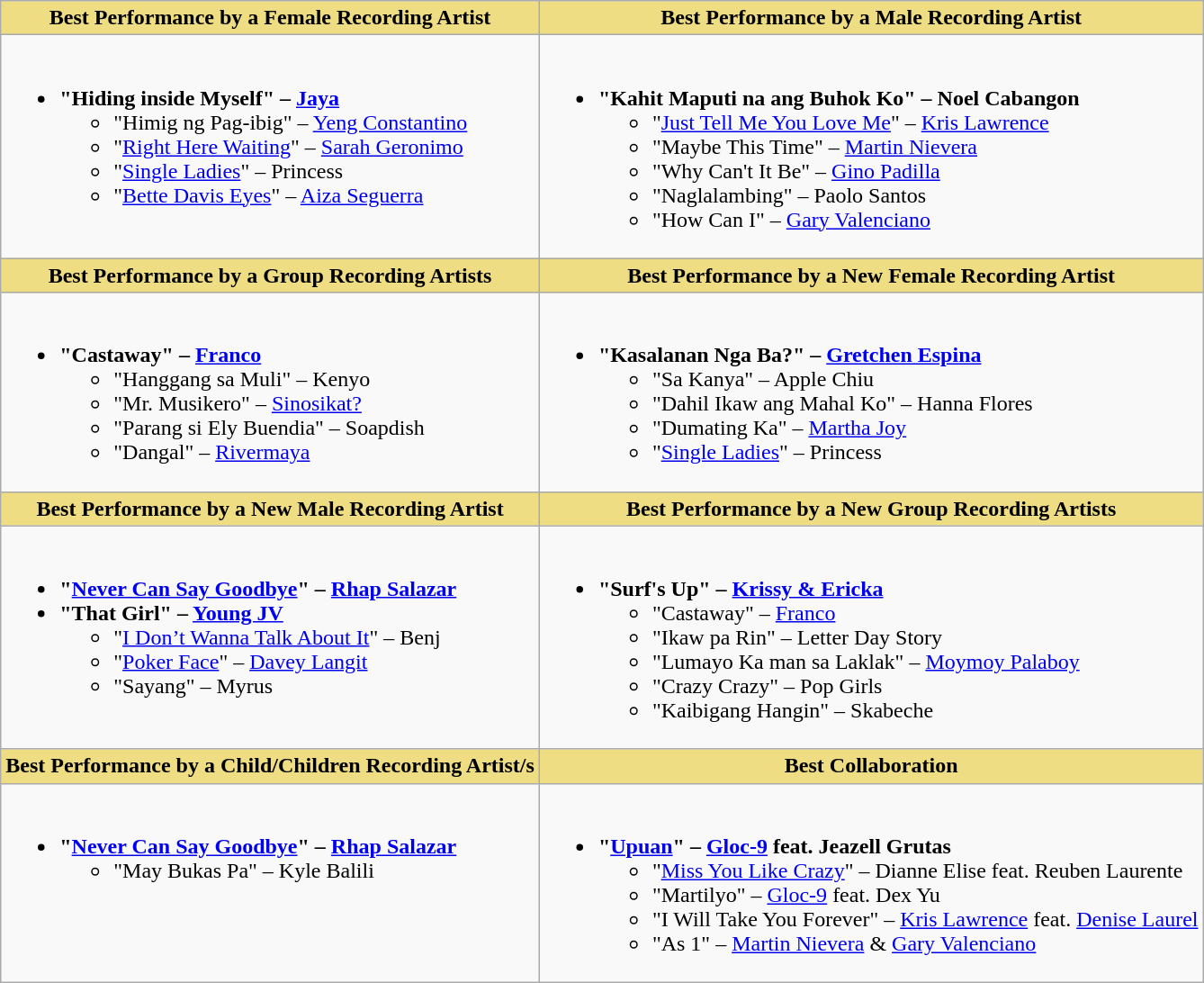<table class="wikitable">
<tr>
<th style="background:#EEDD82;" ! width:50%">Best Performance by a Female Recording Artist</th>
<th style="background:#EEDD82;" ! width:50%">Best Performance by a Male Recording Artist</th>
</tr>
<tr>
<td valign="top"><br><ul><li><strong>"Hiding inside Myself" – <a href='#'>Jaya</a></strong><ul><li>"Himig ng Pag-ibig" – <a href='#'>Yeng Constantino</a></li><li>"<a href='#'>Right Here Waiting</a>" – <a href='#'>Sarah Geronimo</a></li><li>"<a href='#'>Single Ladies</a>" – Princess</li><li>"<a href='#'>Bette Davis Eyes</a>" –  <a href='#'>Aiza Seguerra</a></li></ul></li></ul></td>
<td valign="top"><br><ul><li><strong>"Kahit Maputi na ang Buhok Ko" – Noel Cabangon</strong><ul><li>"<a href='#'>Just Tell Me You Love Me</a>" – <a href='#'>Kris Lawrence</a></li><li>"Maybe This Time" – <a href='#'>Martin Nievera</a></li><li>"Why Can't It Be" – <a href='#'>Gino Padilla</a></li><li>"Naglalambing" – Paolo Santos</li><li>"How Can I" – <a href='#'>Gary Valenciano</a></li></ul></li></ul></td>
</tr>
<tr>
<th style="background:#EEDD82;" ! width:50%">Best Performance by a Group Recording Artists</th>
<th style="background:#EEDD82;" ! width:50%">Best Performance by a New Female Recording Artist</th>
</tr>
<tr>
<td valign="top"><br><ul><li><strong>"Castaway" – <a href='#'>Franco</a></strong><ul><li>"Hanggang sa Muli" – Kenyo</li><li>"Mr. Musikero" – <a href='#'>Sinosikat?</a></li><li>"Parang si Ely Buendia" – Soapdish</li><li>"Dangal" –  <a href='#'>Rivermaya</a></li></ul></li></ul></td>
<td valign="top"><br><ul><li><strong>"Kasalanan Nga Ba?" –  <a href='#'>Gretchen Espina</a></strong><ul><li>"Sa Kanya" – Apple Chiu</li><li>"Dahil Ikaw ang Mahal Ko" – Hanna Flores</li><li>"Dumating Ka" – <a href='#'>Martha Joy</a></li><li>"<a href='#'>Single Ladies</a>" – Princess</li></ul></li></ul></td>
</tr>
<tr>
<th style="background:#EEDD82;" ! width:50%">Best Performance by a New Male Recording Artist</th>
<th style="background:#EEDD82;" ! width:50%">Best Performance by a New Group Recording Artists</th>
</tr>
<tr>
<td valign="top"><br><ul><li><strong>"<a href='#'>Never Can Say Goodbye</a>" –  <a href='#'>Rhap Salazar</a></strong></li><li><strong>"That Girl" –  <a href='#'>Young JV</a></strong><ul><li>"<a href='#'>I Don’t Wanna Talk About It</a>" – Benj</li><li>"<a href='#'>Poker Face</a>" – <a href='#'>Davey Langit</a></li><li>"Sayang" – Myrus</li></ul></li></ul></td>
<td valign="top"><br><ul><li><strong>"Surf's Up" –  <a href='#'>Krissy & Ericka</a></strong><ul><li>"Castaway" – <a href='#'>Franco</a></li><li>"Ikaw pa Rin" – Letter Day Story</li><li>"Lumayo Ka man sa Laklak" – <a href='#'>Moymoy Palaboy</a></li><li>"Crazy Crazy" – Pop Girls</li><li>"Kaibigang Hangin" – Skabeche</li></ul></li></ul></td>
</tr>
<tr>
<th style="background:#EEDD82;" ! width:50%">Best Performance by a Child/Children Recording Artist/s</th>
<th style="background:#EEDD82;" ! width:50%">Best Collaboration</th>
</tr>
<tr>
<td valign="top"><br><ul><li><strong>"<a href='#'>Never Can Say Goodbye</a>" –  <a href='#'>Rhap Salazar</a></strong><ul><li>"May Bukas Pa" – Kyle Balili</li></ul></li></ul></td>
<td valign="top"><br><ul><li><strong>"<a href='#'>Upuan</a>" – <a href='#'>Gloc-9</a> feat. Jeazell Grutas</strong><ul><li>"<a href='#'>Miss You Like Crazy</a>" –  Dianne Elise feat. Reuben Laurente</li><li>"Martilyo" – <a href='#'>Gloc-9</a> feat. Dex Yu</li><li>"I Will Take You Forever" – <a href='#'>Kris Lawrence</a> feat. <a href='#'>Denise Laurel</a></li><li>"As 1" – <a href='#'>Martin Nievera</a> & <a href='#'>Gary Valenciano</a></li></ul></li></ul></td>
</tr>
</table>
